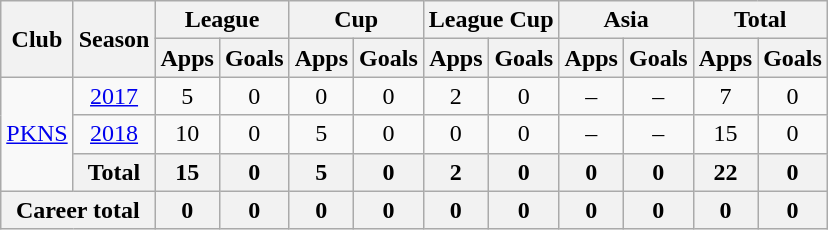<table class="wikitable" style="text-align: center;">
<tr>
<th rowspan="2">Club</th>
<th rowspan="2">Season</th>
<th colspan="2">League</th>
<th colspan="2">Cup</th>
<th colspan="2">League Cup</th>
<th colspan="2">Asia</th>
<th colspan="2">Total</th>
</tr>
<tr>
<th>Apps</th>
<th>Goals</th>
<th>Apps</th>
<th>Goals</th>
<th>Apps</th>
<th>Goals</th>
<th>Apps</th>
<th>Goals</th>
<th>Apps</th>
<th>Goals</th>
</tr>
<tr>
<td rowspan="3" valign="center"><a href='#'>PKNS</a></td>
<td><a href='#'>2017</a></td>
<td>5</td>
<td>0</td>
<td>0</td>
<td>0</td>
<td>2</td>
<td>0</td>
<td>–</td>
<td>–</td>
<td>7</td>
<td>0</td>
</tr>
<tr>
<td><a href='#'>2018</a></td>
<td>10</td>
<td>0</td>
<td>5</td>
<td>0</td>
<td>0</td>
<td>0</td>
<td>–</td>
<td>–</td>
<td>15</td>
<td>0</td>
</tr>
<tr>
<th>Total</th>
<th>15</th>
<th>0</th>
<th>5</th>
<th>0</th>
<th>2</th>
<th>0</th>
<th>0</th>
<th>0</th>
<th>22</th>
<th>0</th>
</tr>
<tr>
<th colspan="2">Career total</th>
<th>0</th>
<th>0</th>
<th>0</th>
<th>0</th>
<th>0</th>
<th>0</th>
<th>0</th>
<th>0</th>
<th>0</th>
<th>0</th>
</tr>
</table>
